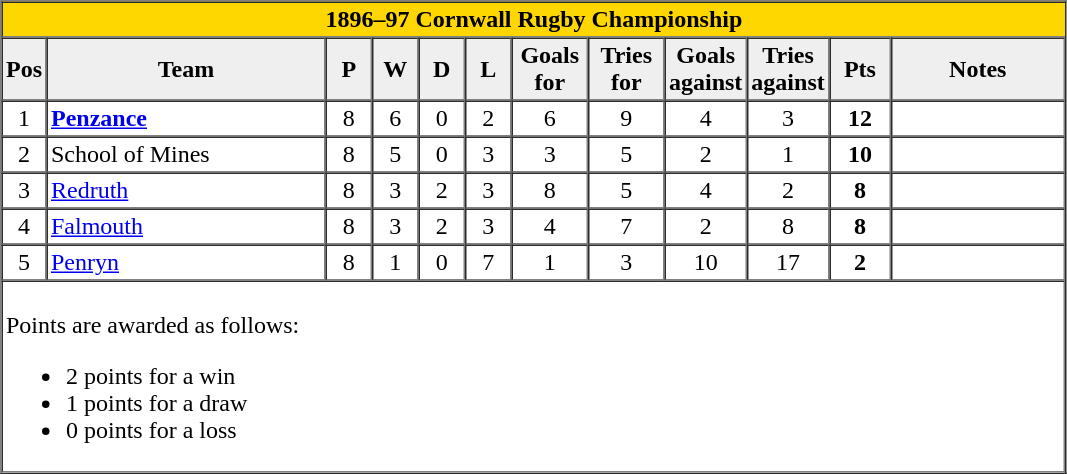<table border="1" cellpadding="2" cellspacing="0">
<tr bgcolor="gold">
<th colspan=13 style="border-right:0px;";>1896–97 Cornwall Rugby Championship</th>
</tr>
<tr bgcolor="#efefef">
<th width="20">Pos</th>
<th width="180">Team</th>
<th width="25">P</th>
<th width="25">W</th>
<th width="25">D</th>
<th width="25">L</th>
<th width="45">Goals for</th>
<th width="45">Tries for</th>
<th width="35">Goals against</th>
<th width="35">Tries against</th>
<th width="35">Pts</th>
<th width="110">Notes</th>
</tr>
<tr align=center>
<td>1</td>
<td align=left><strong><a href='#'>Penzance</a></strong></td>
<td>8</td>
<td>6</td>
<td>0</td>
<td>2</td>
<td>6</td>
<td>9</td>
<td>4</td>
<td>3</td>
<td><strong>12</strong></td>
<td></td>
</tr>
<tr align=center>
<td>2</td>
<td align=left>School of Mines</td>
<td>8</td>
<td>5</td>
<td>0</td>
<td>3</td>
<td>3</td>
<td>5</td>
<td>2</td>
<td>1</td>
<td><strong>10</strong></td>
<td align=left></td>
</tr>
<tr align=center>
<td>3</td>
<td align=left><a href='#'>Redruth</a></td>
<td>8</td>
<td>3</td>
<td>2</td>
<td>3</td>
<td>8</td>
<td>5</td>
<td>4</td>
<td>2</td>
<td><strong>8</strong></td>
<td></td>
</tr>
<tr align=center>
<td>4</td>
<td align=left><a href='#'>Falmouth</a></td>
<td>8</td>
<td>3</td>
<td>2</td>
<td>3</td>
<td>4</td>
<td>7</td>
<td>2</td>
<td>8</td>
<td><strong>8</strong></td>
<td></td>
</tr>
<tr align=center>
<td>5</td>
<td align=left><a href='#'>Penryn</a></td>
<td>8</td>
<td>1</td>
<td>0</td>
<td>7</td>
<td>1</td>
<td>3</td>
<td>10</td>
<td>17</td>
<td><strong>2</strong></td>
<td></td>
</tr>
<tr>
</tr>
<tr bgcolor=#ffffff>
<td colspan="13"><br>Points are awarded as follows:<ul><li>2 points for a win</li><li>1 points for a draw</li><li>0 points for a loss</li></ul></td>
</tr>
</table>
